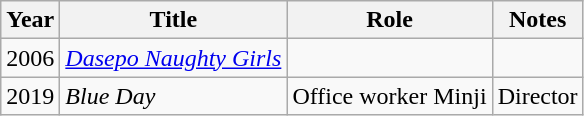<table class="wikitable">
<tr>
<th>Year</th>
<th>Title</th>
<th>Role</th>
<th>Notes</th>
</tr>
<tr>
<td>2006</td>
<td><em><a href='#'>Dasepo Naughty Girls</a></em></td>
<td></td>
<td></td>
</tr>
<tr>
<td>2019</td>
<td><em>Blue Day</em></td>
<td>Office worker Minji</td>
<td>Director</td>
</tr>
</table>
